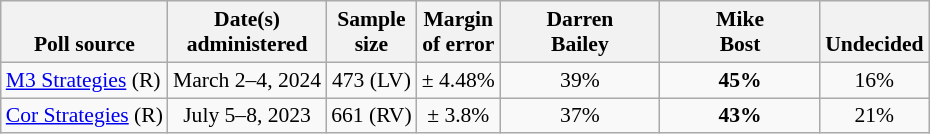<table class="wikitable" style="font-size:90%;text-align:center;">
<tr valign=bottom>
<th>Poll source</th>
<th>Date(s)<br>administered</th>
<th>Sample<br>size</th>
<th>Margin<br>of error</th>
<th style="width:100px;">Darren<br>Bailey</th>
<th style="width:100px;">Mike<br>Bost</th>
<th>Undecided</th>
</tr>
<tr>
<td style="text-align:left;"><a href='#'>M3 Strategies</a> (R)</td>
<td>March 2–4, 2024</td>
<td>473 (LV)</td>
<td>± 4.48%</td>
<td>39%</td>
<td><strong>45%</strong></td>
<td>16%</td>
</tr>
<tr>
<td style="text-align:left;"><a href='#'>Cor Strategies</a> (R)</td>
<td>July 5–8, 2023</td>
<td>661 (RV)</td>
<td>± 3.8%</td>
<td>37%</td>
<td><strong>43%</strong></td>
<td>21%</td>
</tr>
</table>
